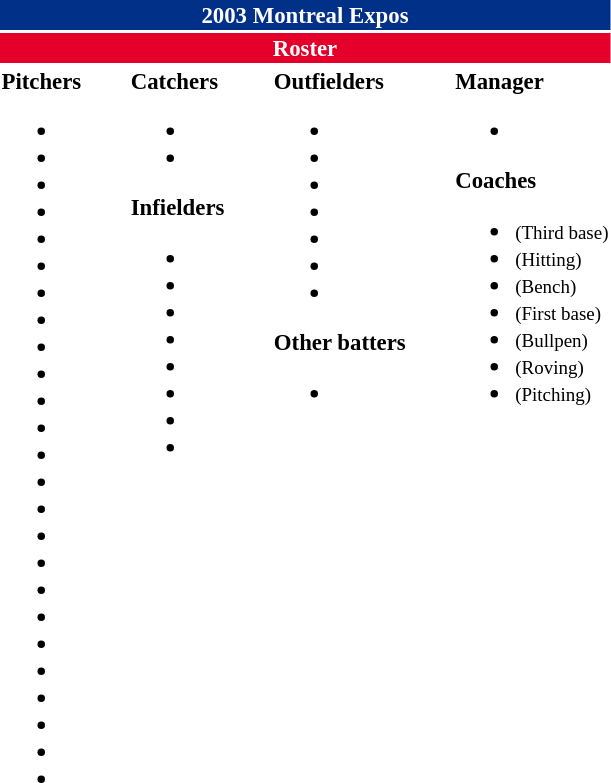<table class="toccolours" style="font-size: 95%;">
<tr>
<th colspan="10" style="background-color: #003087; color: #FFFFFF; text-align: center;">2003 Montreal Expos</th>
</tr>
<tr>
<td colspan="10" style="background-color: #E4002B; color: #FFFFFF; text-align: center;"><strong>Roster</strong></td>
</tr>
<tr>
<td valign="top"><strong>Pitchers</strong><br><ul><li></li><li></li><li></li><li></li><li></li><li></li><li></li><li></li><li></li><li></li><li></li><li></li><li></li><li></li><li></li><li></li><li></li><li></li><li></li><li></li><li></li><li></li><li></li><li></li><li></li></ul></td>
<td width="25px"></td>
<td valign="top"><strong>Catchers</strong><br><ul><li></li><li></li></ul><strong>Infielders</strong><ul><li></li><li></li><li></li><li></li><li></li><li></li><li></li><li></li></ul></td>
<td width="25px"></td>
<td valign="top"><strong>Outfielders</strong><br><ul><li></li><li></li><li></li><li></li><li></li><li></li><li></li></ul><strong>Other batters</strong><ul><li></li></ul></td>
<td width="25px"></td>
<td valign="top"><strong>Manager</strong><br><ul><li></li></ul><strong>Coaches</strong><ul><li> <small>(Third base)</small></li><li> <small>(Hitting)</small></li><li> <small>(Bench)</small></li><li> <small>(First base)</small></li><li> <small>(Bullpen)</small></li><li> <small>(Roving)</small></li><li> <small>(Pitching)</small></li></ul></td>
</tr>
</table>
